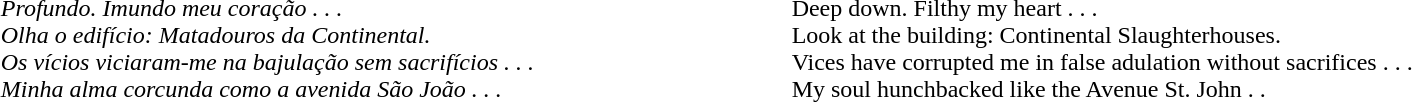<table align=left border=0 cellpadding=2 cellspacing=0 width="93%">
<tr>
<td>     </td>
<td><em>Profundo.  Imundo meu coração . . .<br>Olha o edifício: Matadouros da Continental.<br>Os vícios viciaram-me na bajulação sem sacrifícios . . . <br>Minha alma corcunda como a avenida São João . . .</em></td>
<td>Deep down.  Filthy my heart . . .<br>Look at the building: Continental Slaughterhouses.<br>Vices have corrupted me in false adulation without sacrifices . . .<br>My soul hunchbacked like the Avenue  St. John . .</td>
</tr>
</table>
